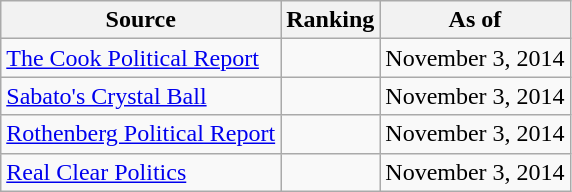<table class="wikitable" style="text-align:center">
<tr>
<th>Source</th>
<th>Ranking</th>
<th>As of</th>
</tr>
<tr>
<td align=left><a href='#'>The Cook Political Report</a></td>
<td></td>
<td>November 3, 2014</td>
</tr>
<tr>
<td align=left><a href='#'>Sabato's Crystal Ball</a></td>
<td></td>
<td>November 3, 2014</td>
</tr>
<tr>
<td align=left><a href='#'>Rothenberg Political Report</a></td>
<td></td>
<td>November 3, 2014</td>
</tr>
<tr>
<td align=left><a href='#'>Real Clear Politics</a></td>
<td></td>
<td>November 3, 2014</td>
</tr>
</table>
